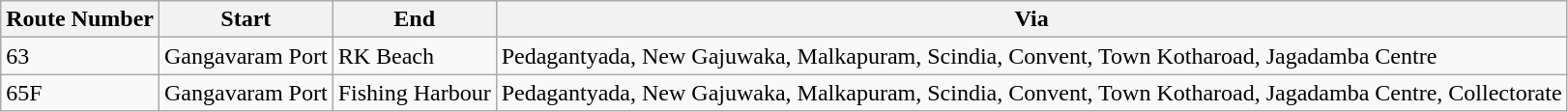<table class="sortable wikitable">
<tr>
<th>Route Number</th>
<th>Start</th>
<th>End</th>
<th>Via</th>
</tr>
<tr>
<td>63</td>
<td>Gangavaram Port</td>
<td>RK Beach</td>
<td>Pedagantyada, New Gajuwaka, Malkapuram, Scindia, Convent, Town Kotharoad, Jagadamba Centre</td>
</tr>
<tr>
<td>65F</td>
<td>Gangavaram Port</td>
<td>Fishing Harbour</td>
<td>Pedagantyada, New Gajuwaka, Malkapuram, Scindia, Convent, Town Kotharoad, Jagadamba Centre, Collectorate</td>
</tr>
</table>
